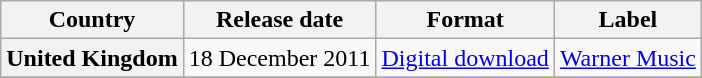<table class="wikitable plainrowheaders">
<tr>
<th scope="col">Country</th>
<th scope="col">Release date</th>
<th scope="col">Format</th>
<th scope="col">Label</th>
</tr>
<tr>
<th scope="row">United Kingdom</th>
<td>18 December 2011</td>
<td><a href='#'>Digital download</a></td>
<td><a href='#'>Warner Music</a></td>
</tr>
<tr>
</tr>
</table>
